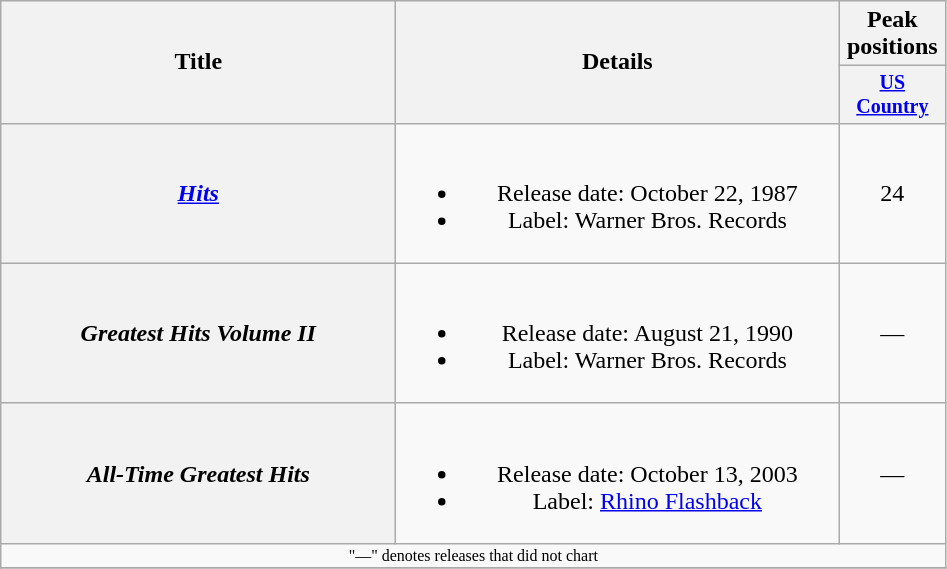<table class="wikitable plainrowheaders" style="text-align:center;">
<tr>
<th rowspan="2" style="width:16em;">Title</th>
<th rowspan="2" style="width:18em;">Details</th>
<th>Peak positions</th>
</tr>
<tr style="font-size:smaller;">
<th width="65"><a href='#'>US<br>Country</a><br></th>
</tr>
<tr>
<th scope="row"><em><a href='#'>Hits</a></em></th>
<td><br><ul><li>Release date: October 22, 1987</li><li>Label: Warner Bros. Records</li></ul></td>
<td>24</td>
</tr>
<tr>
<th scope="row"><em>Greatest Hits Volume II</em></th>
<td><br><ul><li>Release date: August 21, 1990</li><li>Label: Warner Bros. Records</li></ul></td>
<td>—</td>
</tr>
<tr>
<th scope="row"><em>All-Time Greatest Hits</em></th>
<td><br><ul><li>Release date: October 13, 2003</li><li>Label: <a href='#'>Rhino Flashback</a></li></ul></td>
<td>—</td>
</tr>
<tr>
<td colspan="3" style="font-size:8pt">"—" denotes releases that did not chart</td>
</tr>
<tr>
</tr>
</table>
